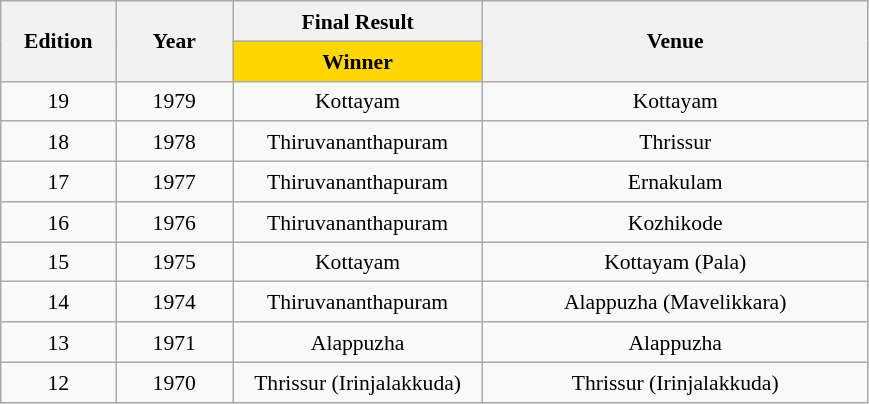<table class="wikitable" style="text-align:center; line-height:20px; font-size:90%;">
<tr>
<th rowspan="2" width=70px>Edition</th>
<th rowspan="2" width=71px>Year</th>
<th colspan="1" width=160px>Final Result</th>
<th rowspan="2" width=250px>Venue</th>
</tr>
<tr>
<th width=99px style="background:gold;">Winner</th>
</tr>
<tr>
<td>19</td>
<td>1979</td>
<td>Kottayam</td>
<td>Kottayam</td>
</tr>
<tr>
<td>18</td>
<td>1978</td>
<td>Thiruvananthapuram</td>
<td>Thrissur</td>
</tr>
<tr>
<td>17</td>
<td>1977</td>
<td>Thiruvananthapuram</td>
<td>Ernakulam</td>
</tr>
<tr>
<td>16</td>
<td>1976</td>
<td>Thiruvananthapuram</td>
<td>Kozhikode</td>
</tr>
<tr>
<td>15</td>
<td>1975</td>
<td>Kottayam</td>
<td>Kottayam (Pala)</td>
</tr>
<tr>
<td>14</td>
<td>1974</td>
<td>Thiruvananthapuram</td>
<td>Alappuzha (Mavelikkara)</td>
</tr>
<tr>
<td>13</td>
<td>1971</td>
<td>Alappuzha</td>
<td>Alappuzha</td>
</tr>
<tr>
<td>12</td>
<td>1970</td>
<td>Thrissur (Irinjalakkuda)</td>
<td>Thrissur (Irinjalakkuda)</td>
</tr>
</table>
